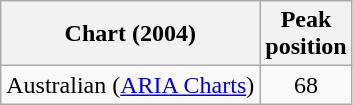<table class="wikitable">
<tr>
<th>Chart (2004)</th>
<th>Peak<br>position</th>
</tr>
<tr>
<td>Australian (<a href='#'>ARIA Charts</a>)</td>
<td align="center">68</td>
</tr>
</table>
